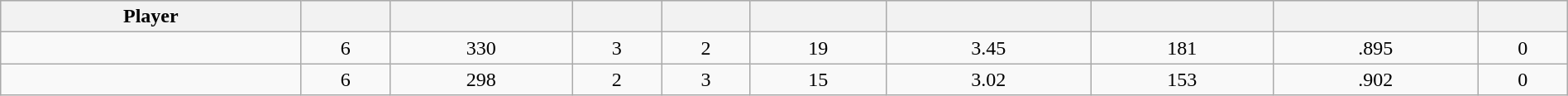<table class="wikitable sortable" style="width:100%;">
<tr style="text-align:center; background:#ddd;">
<th>Player</th>
<th></th>
<th></th>
<th></th>
<th></th>
<th></th>
<th></th>
<th></th>
<th></th>
<th></th>
</tr>
<tr align=center>
<td></td>
<td>6</td>
<td>330</td>
<td>3</td>
<td>2</td>
<td>19</td>
<td>3.45</td>
<td>181</td>
<td>.895</td>
<td>0</td>
</tr>
<tr align=center>
<td></td>
<td>6</td>
<td>298</td>
<td>2</td>
<td>3</td>
<td>15</td>
<td>3.02</td>
<td>153</td>
<td>.902</td>
<td>0</td>
</tr>
</table>
